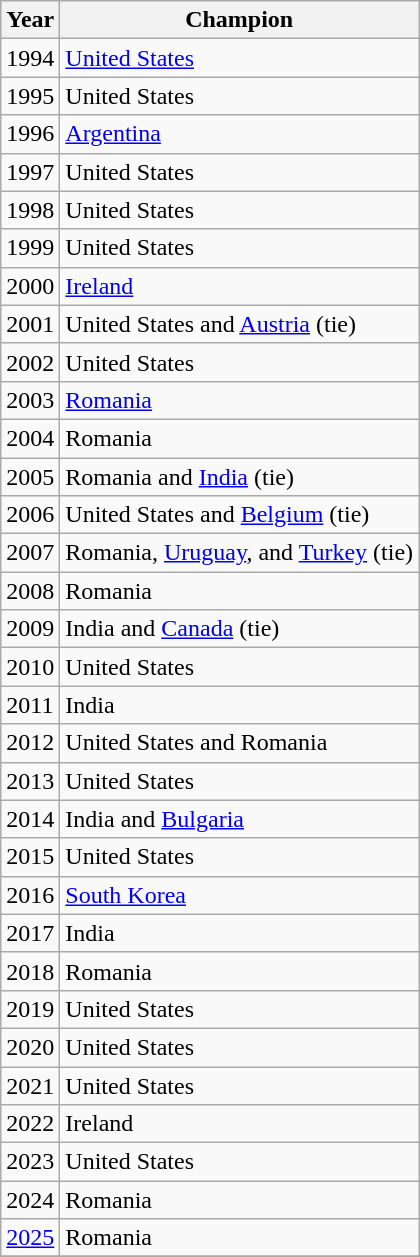<table class="wikitable">
<tr>
<th>Year</th>
<th>Champion</th>
</tr>
<tr>
<td>1994</td>
<td><a href='#'>United States</a></td>
</tr>
<tr>
<td>1995</td>
<td>United States</td>
</tr>
<tr>
<td>1996</td>
<td><a href='#'>Argentina</a></td>
</tr>
<tr>
<td>1997</td>
<td>United States</td>
</tr>
<tr>
<td>1998</td>
<td>United States</td>
</tr>
<tr>
<td>1999</td>
<td>United States</td>
</tr>
<tr>
<td>2000</td>
<td><a href='#'>Ireland</a></td>
</tr>
<tr>
<td>2001</td>
<td>United States and <a href='#'>Austria</a> (tie)</td>
</tr>
<tr>
<td>2002</td>
<td>United States</td>
</tr>
<tr>
<td>2003</td>
<td><a href='#'>Romania</a></td>
</tr>
<tr>
<td>2004</td>
<td>Romania</td>
</tr>
<tr>
<td>2005</td>
<td>Romania and <a href='#'>India</a> (tie)</td>
</tr>
<tr>
<td>2006</td>
<td>United States and <a href='#'>Belgium</a> (tie)</td>
</tr>
<tr>
<td>2007</td>
<td>Romania, <a href='#'>Uruguay</a>, and <a href='#'>Turkey</a> (tie)</td>
</tr>
<tr>
<td>2008</td>
<td>Romania</td>
</tr>
<tr>
<td>2009</td>
<td>India and <a href='#'>Canada</a> (tie)</td>
</tr>
<tr>
<td>2010</td>
<td>United States</td>
</tr>
<tr>
<td>2011</td>
<td>India</td>
</tr>
<tr>
<td>2012</td>
<td>United States and Romania</td>
</tr>
<tr>
<td>2013</td>
<td>United States</td>
</tr>
<tr>
<td>2014</td>
<td>India and <a href='#'>Bulgaria</a></td>
</tr>
<tr>
<td>2015</td>
<td>United States</td>
</tr>
<tr>
<td>2016</td>
<td><a href='#'>South Korea</a></td>
</tr>
<tr>
<td>2017</td>
<td>India</td>
</tr>
<tr>
<td>2018</td>
<td>Romania</td>
</tr>
<tr>
<td>2019</td>
<td>United States</td>
</tr>
<tr>
<td>2020</td>
<td>United States</td>
</tr>
<tr>
<td>2021</td>
<td>United States</td>
</tr>
<tr>
<td>2022</td>
<td>Ireland</td>
</tr>
<tr>
<td>2023</td>
<td>United States</td>
</tr>
<tr>
<td>2024</td>
<td>Romania</td>
</tr>
<tr>
<td><a href='#'>2025</a></td>
<td>Romania</td>
</tr>
<tr>
</tr>
</table>
